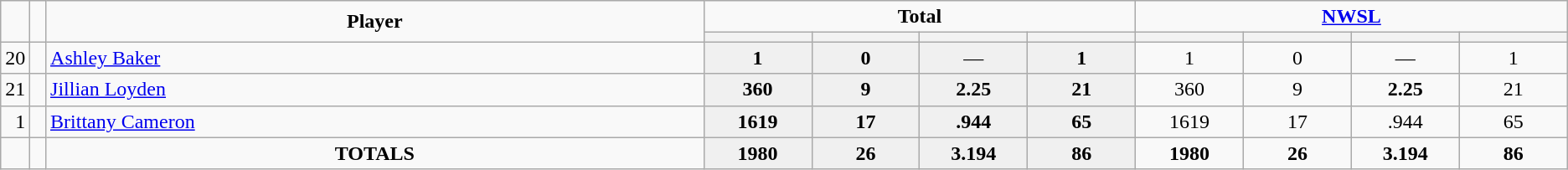<table class="wikitable" style="text-align:center;">
<tr>
<td rowspan="2"  style="width:1%; text-align:center;"><strong></strong></td>
<td rowspan="2"  style="width:1%; text-align:center;"><strong></strong></td>
<td rowspan="2"  style="width:42%; text-align:center;"><strong>Player</strong></td>
<td colspan="4" style="text-align:center;"><strong>Total</strong></td>
<td colspan="4" style="text-align:center;"><strong><a href='#'>NWSL</a></strong></td>
</tr>
<tr>
<th width=60></th>
<th width=60></th>
<th width=60></th>
<th width=60></th>
<th width=60></th>
<th width=60></th>
<th width=60></th>
<th width=60></th>
</tr>
<tr>
<td style="text-align: right;">20</td>
<td></td>
<td style="text-align: left;"><a href='#'>Ashley Baker</a></td>
<td style="background: #F0F0F0;"><strong>1</strong></td>
<td style="background: #F0F0F0;"><strong>0</strong></td>
<td style="background: #F0F0F0;">—</td>
<td style="background: #F0F0F0;"><strong>1</strong></td>
<td>1</td>
<td>0</td>
<td>—</td>
<td>1</td>
</tr>
<tr>
<td style="text-align: right;">21</td>
<td></td>
<td style="text-align: left;"><a href='#'>Jillian Loyden</a></td>
<td style="background: #F0F0F0;"><strong>360</strong></td>
<td style="background: #F0F0F0;"><strong>9</strong></td>
<td style="background: #F0F0F0;"><strong>2.25</strong></td>
<td style="background: #F0F0F0;"><strong>21</strong></td>
<td>360</td>
<td>9</td>
<td><strong>2.25</strong></td>
<td>21</td>
</tr>
<tr>
<td style="text-align: right;">1</td>
<td></td>
<td style="text-align: left;"><a href='#'>Brittany Cameron</a></td>
<td style="background: #F0F0F0;"><strong>1619</strong></td>
<td style="background: #F0F0F0;"><strong>17</strong></td>
<td style="background: #F0F0F0;"><strong>.944</strong></td>
<td style="background: #F0F0F0;"><strong>65</strong></td>
<td>1619</td>
<td>17</td>
<td>.944</td>
<td>65</td>
</tr>
<tr>
<td></td>
<td></td>
<td><strong>TOTALS</strong></td>
<td style="background: #F0F0F0;"><strong>1980</strong></td>
<td style="background: #F0F0F0;"><strong>26</strong></td>
<td style="background: #F0F0F0;"><strong>3.194</strong></td>
<td style="background: #F0F0F0;"><strong>86</strong></td>
<td><strong>1980</strong></td>
<td><strong>26</strong></td>
<td><strong>3.194</strong></td>
<td><strong>86</strong></td>
</tr>
</table>
